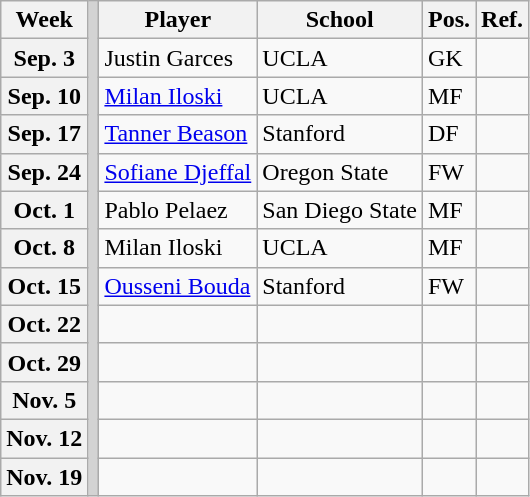<table class="wikitable plainrowheaders" border="1">
<tr>
<th scope="col">Week</th>
<th rowspan="13" style="background-color:lightgrey;"></th>
<th scope="col">Player</th>
<th scope="col">School</th>
<th scope="col">Pos.</th>
<th>Ref.</th>
</tr>
<tr>
<th scope="row">Sep. 3</th>
<td>Justin Garces</td>
<td>UCLA</td>
<td>GK</td>
<td></td>
</tr>
<tr>
<th scope="row">Sep. 10</th>
<td><a href='#'>Milan Iloski</a></td>
<td>UCLA</td>
<td>MF</td>
<td></td>
</tr>
<tr>
<th scope="row">Sep. 17</th>
<td><a href='#'>Tanner Beason</a></td>
<td>Stanford</td>
<td>DF</td>
<td></td>
</tr>
<tr>
<th scope="row">Sep. 24</th>
<td><a href='#'>Sofiane Djeffal</a></td>
<td>Oregon State</td>
<td>FW</td>
<td></td>
</tr>
<tr>
<th scope="row">Oct. 1</th>
<td>Pablo Pelaez</td>
<td>San Diego State</td>
<td>MF</td>
<td></td>
</tr>
<tr>
<th scope="row">Oct. 8</th>
<td>Milan Iloski</td>
<td>UCLA</td>
<td>MF</td>
<td></td>
</tr>
<tr>
<th scope="row">Oct. 15</th>
<td><a href='#'>Ousseni Bouda</a></td>
<td>Stanford</td>
<td>FW</td>
<td></td>
</tr>
<tr>
<th scope="row">Oct. 22</th>
<td></td>
<td></td>
<td></td>
<td></td>
</tr>
<tr>
<th scope="row">Oct. 29</th>
<td></td>
<td></td>
<td></td>
<td></td>
</tr>
<tr>
<th scope="row">Nov. 5</th>
<td></td>
<td></td>
<td></td>
<td></td>
</tr>
<tr>
<th scope="row">Nov. 12</th>
<td></td>
<td></td>
<td></td>
<td></td>
</tr>
<tr>
<th scope="row">Nov. 19</th>
<td></td>
<td></td>
<td></td>
<td></td>
</tr>
</table>
